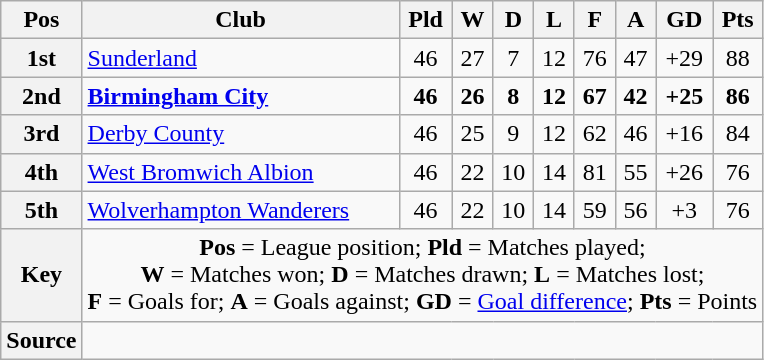<table class="wikitable" style="text-align:center">
<tr>
<th scope="col">Pos</th>
<th scope="col">Club</th>
<th scope="col">Pld</th>
<th scope="col">W</th>
<th scope="col">D</th>
<th scope="col">L</th>
<th scope="col">F</th>
<th scope="col">A</th>
<th scope="col">GD</th>
<th scope="col">Pts</th>
</tr>
<tr>
<th scope="row">1st</th>
<td align="left"><a href='#'>Sunderland</a></td>
<td>46</td>
<td>27</td>
<td>7</td>
<td>12</td>
<td>76</td>
<td>47</td>
<td>+29</td>
<td>88</td>
</tr>
<tr style="font-weight:bold">
<th scope="row">2nd</th>
<td align="left"><a href='#'>Birmingham City</a></td>
<td>46</td>
<td>26</td>
<td>8</td>
<td>12</td>
<td>67</td>
<td>42</td>
<td>+25</td>
<td>86</td>
</tr>
<tr>
<th scope="row">3rd</th>
<td align="left"><a href='#'>Derby County</a></td>
<td>46</td>
<td>25</td>
<td>9</td>
<td>12</td>
<td>62</td>
<td>46</td>
<td>+16</td>
<td>84</td>
</tr>
<tr>
<th scope="row">4th</th>
<td align="left"><a href='#'>West Bromwich Albion</a></td>
<td>46</td>
<td>22</td>
<td>10</td>
<td>14</td>
<td>81</td>
<td>55</td>
<td>+26</td>
<td>76</td>
</tr>
<tr>
<th scope="row">5th</th>
<td align="left"><a href='#'>Wolverhampton Wanderers</a></td>
<td>46</td>
<td>22</td>
<td>10</td>
<td>14</td>
<td>59</td>
<td>56</td>
<td>+3</td>
<td>76</td>
</tr>
<tr>
<th scope="row">Key</th>
<td colspan="9"><strong>Pos</strong> = League position; <strong>Pld</strong> = Matches played;<br><strong>W</strong> = Matches won; <strong>D</strong> = Matches drawn; <strong>L</strong> = Matches lost;<br><strong>F</strong> = Goals for; <strong>A</strong> = Goals against; <strong>GD</strong> = <a href='#'>Goal difference</a>; <strong>Pts</strong> = Points</td>
</tr>
<tr>
<th scope="row">Source</th>
<td colspan="9"></td>
</tr>
</table>
